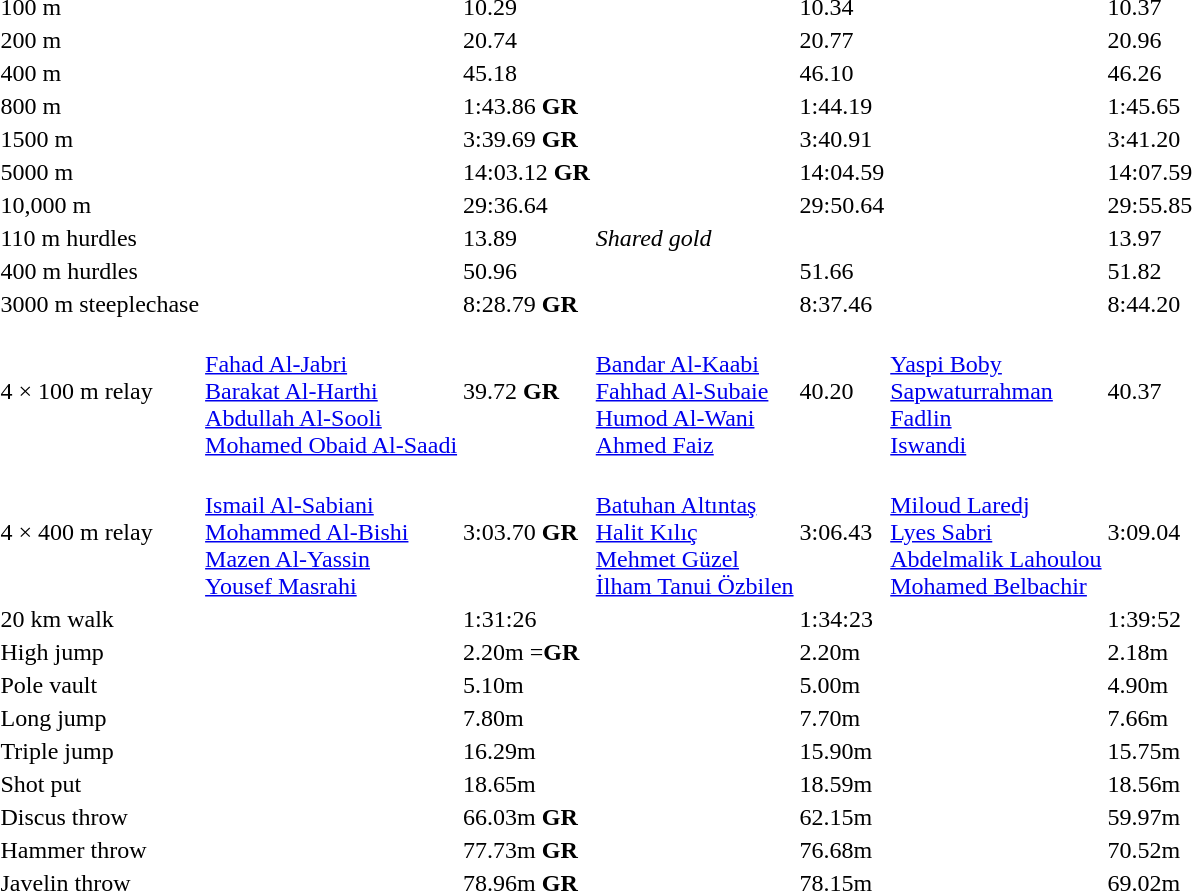<table>
<tr>
<td>100 m</td>
<td></td>
<td>10.29</td>
<td></td>
<td>10.34</td>
<td></td>
<td>10.37</td>
</tr>
<tr>
<td>200 m</td>
<td></td>
<td>20.74</td>
<td></td>
<td>20.77</td>
<td></td>
<td>20.96</td>
</tr>
<tr>
<td>400 m</td>
<td></td>
<td>45.18</td>
<td></td>
<td>46.10</td>
<td></td>
<td>46.26</td>
</tr>
<tr>
<td>800 m</td>
<td></td>
<td>1:43.86 <strong>GR</strong></td>
<td></td>
<td>1:44.19</td>
<td></td>
<td>1:45.65</td>
</tr>
<tr>
<td>1500 m</td>
<td></td>
<td>3:39.69 <strong>GR</strong></td>
<td></td>
<td>3:40.91</td>
<td></td>
<td>3:41.20</td>
</tr>
<tr>
<td>5000 m</td>
<td></td>
<td>14:03.12 <strong>GR</strong></td>
<td></td>
<td>14:04.59</td>
<td></td>
<td>14:07.59</td>
</tr>
<tr>
<td>10,000 m</td>
<td></td>
<td>29:36.64</td>
<td></td>
<td>29:50.64</td>
<td></td>
<td>29:55.85</td>
</tr>
<tr>
<td rowspan=2>110 m hurdles</td>
<td></td>
<td rowspan=2>13.89</td>
<td rowspan=2><em>Shared gold</em></td>
<td rowspan=2></td>
<td rowspan=2></td>
<td rowspan=2>13.97</td>
</tr>
<tr>
<td></td>
</tr>
<tr>
<td>400 m hurdles</td>
<td></td>
<td>50.96</td>
<td></td>
<td>51.66</td>
<td></td>
<td>51.82</td>
</tr>
<tr>
<td>3000 m steeplechase</td>
<td></td>
<td>8:28.79 <strong>GR</strong></td>
<td></td>
<td>8:37.46</td>
<td></td>
<td>8:44.20</td>
</tr>
<tr>
<td>4 × 100 m relay</td>
<td><br><a href='#'>Fahad Al-Jabri</a><br><a href='#'>Barakat Al-Harthi</a><br><a href='#'>Abdullah Al-Sooli</a><br><a href='#'>Mohamed Obaid Al-Saadi</a></td>
<td>39.72 <strong>GR</strong></td>
<td><br><a href='#'>Bandar Al-Kaabi</a><br><a href='#'>Fahhad Al-Subaie</a><br><a href='#'>Humod Al-Wani</a><br><a href='#'>Ahmed Faiz</a></td>
<td>40.20</td>
<td><br><a href='#'>Yaspi Boby</a><br><a href='#'>Sapwaturrahman</a><br><a href='#'>Fadlin</a><br><a href='#'>Iswandi</a></td>
<td>40.37</td>
</tr>
<tr>
<td>4 × 400 m relay</td>
<td><br><a href='#'>Ismail Al-Sabiani</a><br><a href='#'>Mohammed Al-Bishi</a><br><a href='#'>Mazen Al-Yassin</a><br><a href='#'>Yousef Masrahi</a></td>
<td>3:03.70 <strong>GR</strong></td>
<td><br><a href='#'>Batuhan Altıntaş</a><br><a href='#'>Halit Kılıç</a><br><a href='#'>Mehmet Güzel</a><br><a href='#'>İlham Tanui Özbilen</a></td>
<td>3:06.43</td>
<td><br><a href='#'>Miloud Laredj</a><br><a href='#'>Lyes Sabri</a><br><a href='#'>Abdelmalik Lahoulou</a><br><a href='#'>Mohamed Belbachir</a></td>
<td>3:09.04</td>
</tr>
<tr>
<td>20 km walk</td>
<td></td>
<td>1:31:26</td>
<td></td>
<td>1:34:23</td>
<td></td>
<td>1:39:52</td>
</tr>
<tr>
<td>High jump</td>
<td></td>
<td>2.20m =<strong>GR</strong></td>
<td></td>
<td>2.20m</td>
<td></td>
<td>2.18m</td>
</tr>
<tr>
<td>Pole vault</td>
<td></td>
<td>5.10m</td>
<td></td>
<td>5.00m</td>
<td></td>
<td>4.90m</td>
</tr>
<tr>
<td>Long jump</td>
<td></td>
<td>7.80m</td>
<td></td>
<td>7.70m</td>
<td></td>
<td>7.66m</td>
</tr>
<tr>
<td>Triple jump</td>
<td></td>
<td>16.29m</td>
<td></td>
<td>15.90m</td>
<td></td>
<td>15.75m</td>
</tr>
<tr>
<td>Shot put</td>
<td></td>
<td>18.65m</td>
<td></td>
<td>18.59m</td>
<td></td>
<td>18.56m</td>
</tr>
<tr>
<td>Discus throw</td>
<td></td>
<td>66.03m <strong>GR</strong></td>
<td></td>
<td>62.15m</td>
<td></td>
<td>59.97m</td>
</tr>
<tr>
<td>Hammer throw</td>
<td></td>
<td>77.73m <strong>GR</strong></td>
<td></td>
<td>76.68m</td>
<td></td>
<td>70.52m</td>
</tr>
<tr>
<td>Javelin throw</td>
<td></td>
<td>78.96m <strong>GR</strong></td>
<td></td>
<td>78.15m</td>
<td></td>
<td>69.02m</td>
</tr>
</table>
